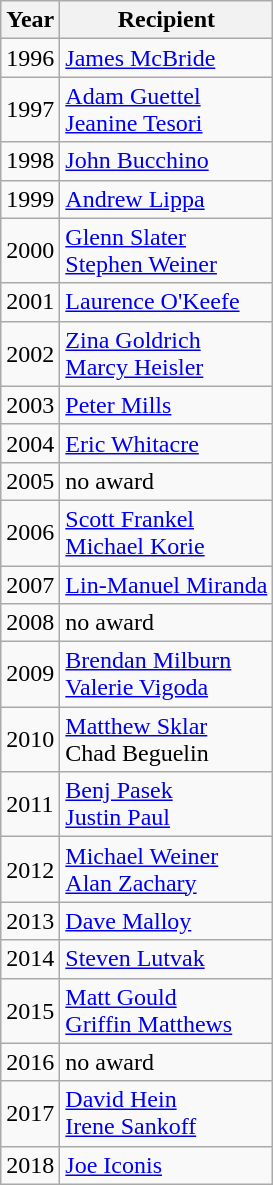<table class="wikitable">
<tr>
<th>Year</th>
<th>Recipient</th>
</tr>
<tr>
<td>1996</td>
<td><a href='#'>James McBride</a></td>
</tr>
<tr>
<td>1997</td>
<td><a href='#'>Adam Guettel</a><br><a href='#'>Jeanine Tesori</a></td>
</tr>
<tr>
<td>1998</td>
<td><a href='#'>John Bucchino</a></td>
</tr>
<tr>
<td>1999</td>
<td><a href='#'>Andrew Lippa</a></td>
</tr>
<tr>
<td>2000</td>
<td><a href='#'>Glenn Slater</a><br><a href='#'>Stephen Weiner</a></td>
</tr>
<tr>
<td>2001</td>
<td><a href='#'>Laurence O'Keefe</a></td>
</tr>
<tr>
<td>2002</td>
<td><a href='#'>Zina Goldrich</a><br><a href='#'>Marcy Heisler</a></td>
</tr>
<tr>
<td>2003</td>
<td><a href='#'>Peter Mills</a></td>
</tr>
<tr>
<td>2004</td>
<td><a href='#'>Eric Whitacre</a></td>
</tr>
<tr>
<td>2005</td>
<td>no award</td>
</tr>
<tr>
<td>2006</td>
<td><a href='#'>Scott Frankel</a><br><a href='#'>Michael Korie</a></td>
</tr>
<tr>
<td>2007</td>
<td><a href='#'>Lin-Manuel Miranda</a></td>
</tr>
<tr>
<td>2008</td>
<td>no award</td>
</tr>
<tr>
<td>2009</td>
<td><a href='#'>Brendan Milburn</a><br><a href='#'>Valerie Vigoda</a></td>
</tr>
<tr>
<td>2010</td>
<td><a href='#'>Matthew Sklar</a><br>Chad Beguelin</td>
</tr>
<tr>
<td>2011</td>
<td><a href='#'>Benj Pasek</a><br><a href='#'>Justin Paul</a></td>
</tr>
<tr>
<td>2012</td>
<td><a href='#'>Michael Weiner</a><br><a href='#'>Alan Zachary</a></td>
</tr>
<tr>
<td>2013</td>
<td><a href='#'>Dave Malloy</a></td>
</tr>
<tr>
<td>2014</td>
<td><a href='#'>Steven Lutvak</a></td>
</tr>
<tr>
<td>2015</td>
<td><a href='#'>Matt Gould</a><br><a href='#'>Griffin Matthews</a></td>
</tr>
<tr>
<td>2016</td>
<td>no award</td>
</tr>
<tr>
<td>2017</td>
<td><a href='#'>David Hein</a><br><a href='#'>Irene Sankoff</a></td>
</tr>
<tr>
<td>2018</td>
<td><a href='#'>Joe Iconis</a></td>
</tr>
</table>
